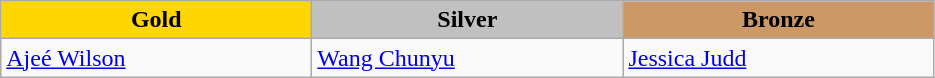<table class="wikitable" style="text-align:left">
<tr align="center">
<td width=200 bgcolor=gold><strong>Gold</strong></td>
<td width=200 bgcolor=silver><strong>Silver</strong></td>
<td width=200 bgcolor=CC9966><strong>Bronze</strong></td>
</tr>
<tr>
<td><a href='#'>Ajeé Wilson</a> <br></td>
<td><a href='#'>Wang Chunyu</a> <br></td>
<td><a href='#'>Jessica Judd</a> <br></td>
</tr>
</table>
